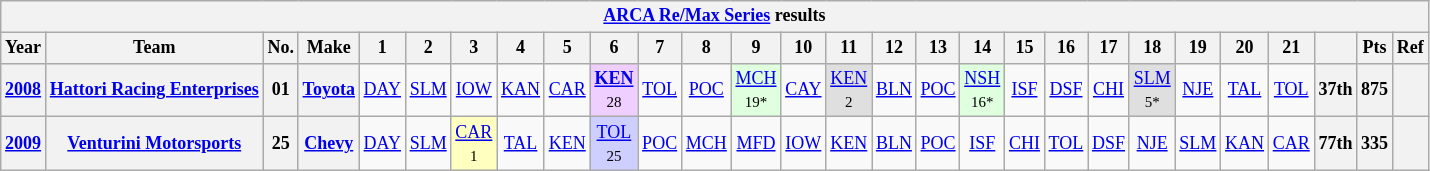<table class="wikitable" style="text-align:center; font-size:75%">
<tr>
<th colspan=45><a href='#'>ARCA Re/Max Series</a> results</th>
</tr>
<tr>
<th>Year</th>
<th>Team</th>
<th>No.</th>
<th>Make</th>
<th>1</th>
<th>2</th>
<th>3</th>
<th>4</th>
<th>5</th>
<th>6</th>
<th>7</th>
<th>8</th>
<th>9</th>
<th>10</th>
<th>11</th>
<th>12</th>
<th>13</th>
<th>14</th>
<th>15</th>
<th>16</th>
<th>17</th>
<th>18</th>
<th>19</th>
<th>20</th>
<th>21</th>
<th></th>
<th>Pts</th>
<th>Ref</th>
</tr>
<tr>
<th><a href='#'>2008</a></th>
<th><a href='#'>Hattori Racing Enterprises</a></th>
<th>01</th>
<th><a href='#'>Toyota</a></th>
<td><a href='#'>DAY</a></td>
<td><a href='#'>SLM</a></td>
<td><a href='#'>IOW</a></td>
<td><a href='#'>KAN</a></td>
<td><a href='#'>CAR</a></td>
<td style="background:#EFCFFF;"><strong><a href='#'>KEN</a></strong><br><small>28</small></td>
<td><a href='#'>TOL</a></td>
<td><a href='#'>POC</a></td>
<td style="background:#DFFFDF;"><a href='#'>MCH</a><br><small>19*</small></td>
<td><a href='#'>CAY</a></td>
<td style="background:#DFDFDF;"><a href='#'>KEN</a><br><small>2</small></td>
<td><a href='#'>BLN</a></td>
<td><a href='#'>POC</a></td>
<td style="background:#DFFFDF;"><a href='#'>NSH</a><br><small>16*</small></td>
<td><a href='#'>ISF</a></td>
<td><a href='#'>DSF</a></td>
<td><a href='#'>CHI</a></td>
<td style="background:#DFDFDF;"><a href='#'>SLM</a><br><small>5*</small></td>
<td><a href='#'>NJE</a></td>
<td><a href='#'>TAL</a></td>
<td><a href='#'>TOL</a></td>
<th>37th</th>
<th>875</th>
<th></th>
</tr>
<tr>
<th><a href='#'>2009</a></th>
<th><a href='#'>Venturini Motorsports</a></th>
<th>25</th>
<th><a href='#'>Chevy</a></th>
<td><a href='#'>DAY</a></td>
<td><a href='#'>SLM</a></td>
<td style="background:#FFFFBF;"><a href='#'>CAR</a><br><small>1</small></td>
<td><a href='#'>TAL</a></td>
<td><a href='#'>KEN</a></td>
<td style="background:#CFCFFF;"><a href='#'>TOL</a><br><small>25</small></td>
<td><a href='#'>POC</a></td>
<td><a href='#'>MCH</a></td>
<td><a href='#'>MFD</a></td>
<td><a href='#'>IOW</a></td>
<td><a href='#'>KEN</a></td>
<td><a href='#'>BLN</a></td>
<td><a href='#'>POC</a></td>
<td><a href='#'>ISF</a></td>
<td><a href='#'>CHI</a></td>
<td><a href='#'>TOL</a></td>
<td><a href='#'>DSF</a></td>
<td><a href='#'>NJE</a></td>
<td><a href='#'>SLM</a></td>
<td><a href='#'>KAN</a></td>
<td><a href='#'>CAR</a></td>
<th>77th</th>
<th>335</th>
<th></th>
</tr>
</table>
